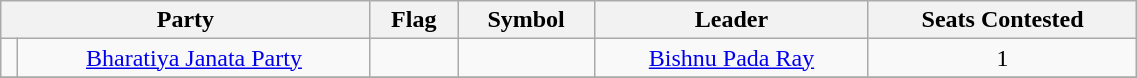<table class="wikitable" width="60%" style="text-align:center">
<tr>
<th colspan="2">Party</th>
<th>Flag</th>
<th>Symbol</th>
<th>Leader</th>
<th>Seats Contested</th>
</tr>
<tr>
<td></td>
<td><a href='#'>Bharatiya Janata Party</a></td>
<td></td>
<td></td>
<td><a href='#'>Bishnu Pada Ray</a></td>
<td>1</td>
</tr>
<tr>
</tr>
</table>
